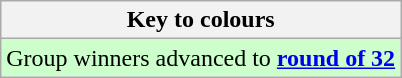<table class="wikitable">
<tr>
<th>Key to colours</th>
</tr>
<tr bgcolor=ccffcc>
<td>Group winners advanced to <strong><a href='#'>round of 32</a></strong></td>
</tr>
</table>
